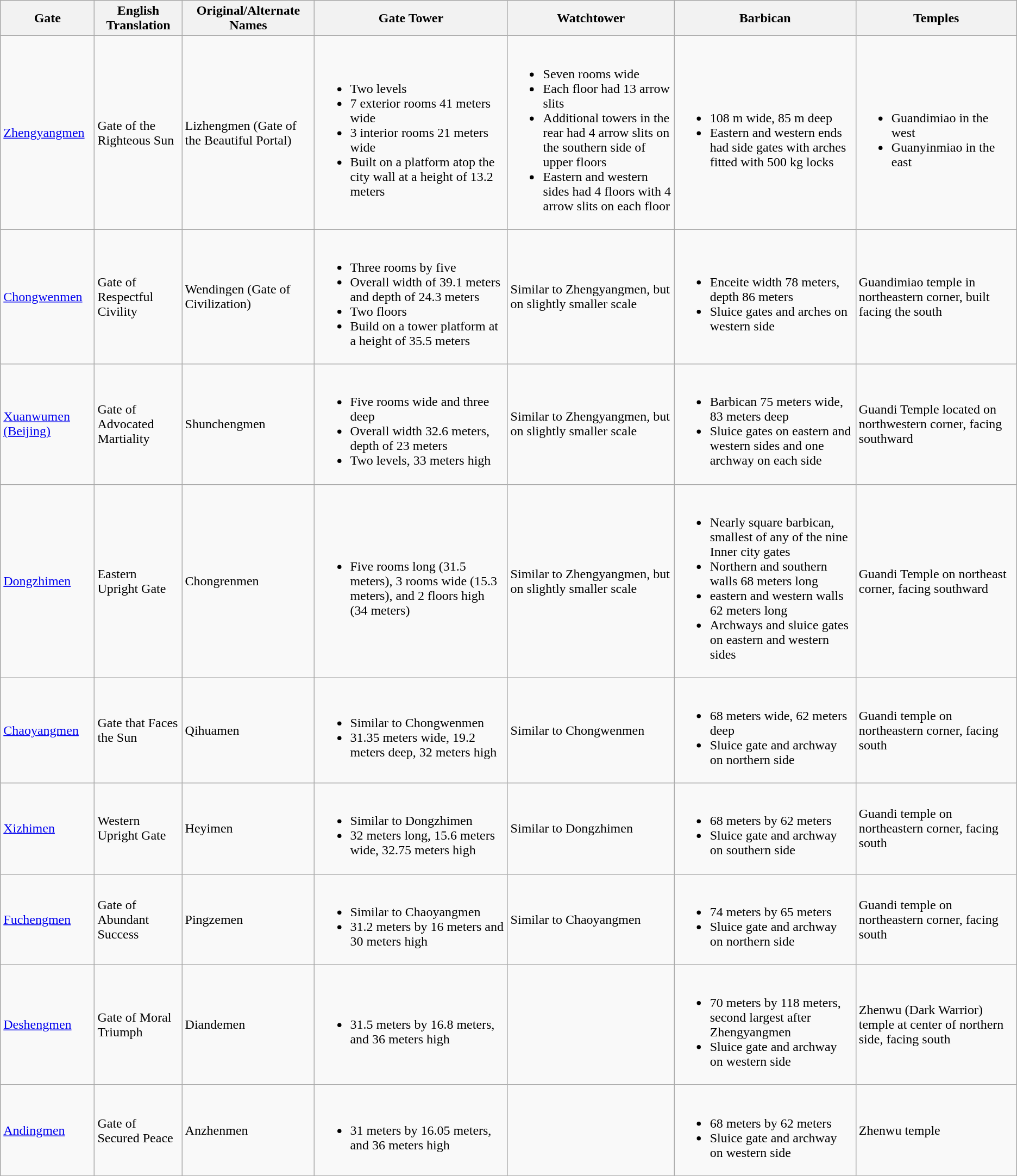<table class="wikitable mw-collapsible">
<tr>
<th>Gate</th>
<th>English Translation</th>
<th>Original/Alternate Names</th>
<th>Gate Tower</th>
<th>Watchtower</th>
<th>Barbican</th>
<th>Temples</th>
</tr>
<tr>
<td><a href='#'>Zhengyangmen</a></td>
<td>Gate of the Righteous Sun</td>
<td>Lizhengmen (Gate of the Beautiful Portal)</td>
<td><br><ul><li>Two levels</li><li>7 exterior rooms 41 meters wide</li><li>3 interior rooms 21 meters wide</li><li>Built on a platform atop the city wall at a height of 13.2 meters</li></ul></td>
<td><br><ul><li>Seven rooms wide</li><li>Each floor had 13 arrow slits</li><li>Additional towers in the rear had 4 arrow slits on the southern side of upper floors</li><li>Eastern and western sides had 4 floors with 4 arrow slits on each floor</li></ul></td>
<td><br><ul><li>108 m wide, 85 m deep</li><li>Eastern and western ends had side gates with arches fitted with 500 kg locks</li></ul></td>
<td><br><ul><li>Guandimiao in the west</li><li>Guanyinmiao in the east</li></ul></td>
</tr>
<tr>
<td><a href='#'>Chongwenmen</a></td>
<td>Gate of Respectful Civility</td>
<td>Wendingen (Gate of Civilization)</td>
<td><br><ul><li>Three rooms by five</li><li>Overall width of 39.1 meters and depth of 24.3 meters</li><li>Two floors</li><li>Build on a tower platform at a height of 35.5 meters</li></ul></td>
<td>Similar to Zhengyangmen, but on slightly smaller scale</td>
<td><br><ul><li>Enceite width 78 meters, depth 86 meters</li><li>Sluice gates and arches on western side</li></ul></td>
<td>Guandimiao temple in northeastern corner, built facing the south</td>
</tr>
<tr>
<td><a href='#'>Xuanwumen (Beijing)</a></td>
<td>Gate of Advocated Martiality</td>
<td>Shunchengmen</td>
<td><br><ul><li>Five rooms wide and three deep</li><li>Overall width 32.6 meters, depth of 23 meters</li><li>Two levels, 33 meters high</li></ul></td>
<td>Similar to Zhengyangmen, but on slightly smaller scale</td>
<td><br><ul><li>Barbican 75 meters wide, 83 meters deep</li><li>Sluice gates on eastern and western sides and one archway on each side</li></ul></td>
<td>Guandi Temple located on northwestern corner, facing southward</td>
</tr>
<tr>
<td><a href='#'>Dongzhimen</a></td>
<td>Eastern Upright Gate</td>
<td>Chongrenmen</td>
<td><br><ul><li>Five rooms long (31.5 meters), 3 rooms wide (15.3 meters), and 2 floors high (34 meters)</li></ul></td>
<td>Similar to Zhengyangmen, but on slightly smaller scale</td>
<td><br><ul><li>Nearly square barbican, smallest of any of the nine Inner city gates</li><li>Northern and southern walls 68 meters long</li><li>eastern and western walls 62 meters long</li><li>Archways and sluice gates on eastern and western sides</li></ul></td>
<td>Guandi Temple on northeast corner, facing southward</td>
</tr>
<tr>
<td><a href='#'>Chaoyangmen</a></td>
<td>Gate that Faces the Sun</td>
<td>Qihuamen</td>
<td><br><ul><li>Similar to Chongwenmen</li><li>31.35 meters wide, 19.2 meters deep, 32 meters high</li></ul></td>
<td>Similar to Chongwenmen</td>
<td><br><ul><li>68 meters wide, 62 meters deep</li><li>Sluice gate and archway on northern side</li></ul></td>
<td>Guandi temple on northeastern corner, facing south</td>
</tr>
<tr>
<td><a href='#'>Xizhimen</a></td>
<td>Western Upright Gate</td>
<td>Heyimen</td>
<td><br><ul><li>Similar to Dongzhimen</li><li>32 meters long, 15.6 meters wide, 32.75 meters high</li></ul></td>
<td>Similar to Dongzhimen</td>
<td><br><ul><li>68 meters by 62 meters</li><li>Sluice gate and archway on southern side</li></ul></td>
<td>Guandi temple on northeastern corner, facing south</td>
</tr>
<tr>
<td><a href='#'>Fuchengmen</a></td>
<td>Gate of Abundant Success</td>
<td>Pingzemen</td>
<td><br><ul><li>Similar to Chaoyangmen</li><li>31.2 meters by 16 meters and 30 meters high</li></ul></td>
<td>Similar to Chaoyangmen</td>
<td><br><ul><li>74 meters by 65 meters</li><li>Sluice gate and archway on northern side</li></ul></td>
<td>Guandi temple on northeastern corner, facing south</td>
</tr>
<tr>
<td><a href='#'>Deshengmen</a></td>
<td>Gate of Moral Triumph</td>
<td>Diandemen</td>
<td><br><ul><li>31.5 meters by 16.8 meters, and 36 meters high</li></ul></td>
<td></td>
<td><br><ul><li>70 meters by 118 meters, second largest after Zhengyangmen</li><li>Sluice gate and archway on western side</li></ul></td>
<td>Zhenwu (Dark Warrior) temple at center of northern side, facing south</td>
</tr>
<tr>
<td><a href='#'>Andingmen</a></td>
<td>Gate of Secured Peace</td>
<td>Anzhenmen</td>
<td><br><ul><li>31 meters by 16.05 meters, and 36 meters high</li></ul></td>
<td></td>
<td><br><ul><li>68 meters by 62 meters</li><li>Sluice gate and archway on western side</li></ul></td>
<td>Zhenwu temple</td>
</tr>
</table>
